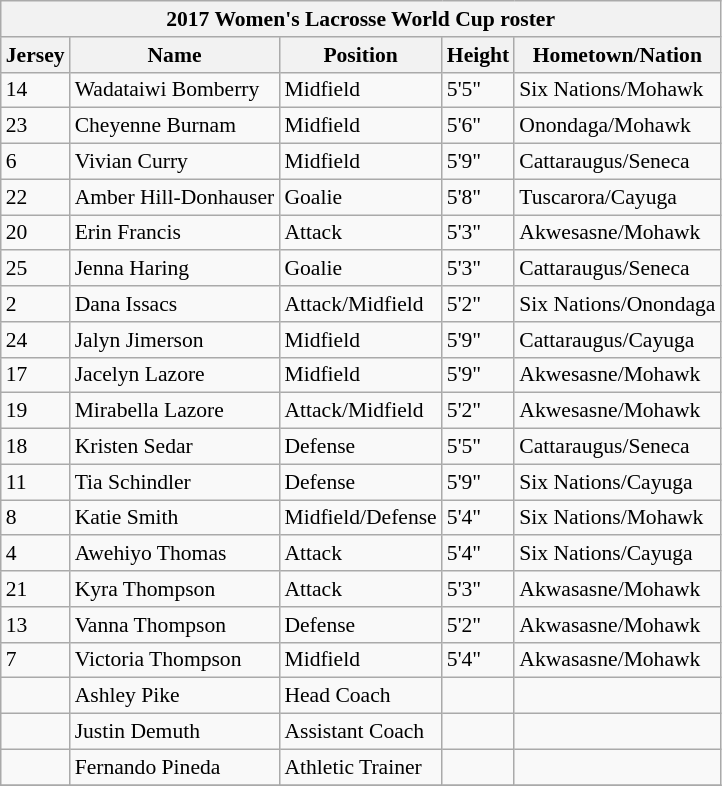<table class="wikitable collapsible collapsed" style="font-size: 90%">
<tr>
<th colspan="5">2017 Women's Lacrosse World Cup roster</th>
</tr>
<tr>
<th>Jersey</th>
<th>Name</th>
<th>Position</th>
<th>Height</th>
<th>Hometown/Nation</th>
</tr>
<tr>
<td>14</td>
<td>Wadataiwi Bomberry</td>
<td>Midfield</td>
<td>5'5"</td>
<td>Six Nations/Mohawk</td>
</tr>
<tr>
<td>23</td>
<td>Cheyenne Burnam</td>
<td>Midfield</td>
<td>5'6"</td>
<td>Onondaga/Mohawk</td>
</tr>
<tr>
<td>6</td>
<td>Vivian Curry</td>
<td>Midfield</td>
<td>5'9"</td>
<td>Cattaraugus/Seneca</td>
</tr>
<tr>
<td>22</td>
<td>Amber Hill-Donhauser</td>
<td>Goalie</td>
<td>5'8"</td>
<td>Tuscarora/Cayuga</td>
</tr>
<tr>
<td>20</td>
<td>Erin Francis</td>
<td>Attack</td>
<td>5'3"</td>
<td>Akwesasne/Mohawk</td>
</tr>
<tr>
<td>25</td>
<td>Jenna Haring</td>
<td>Goalie</td>
<td>5'3"</td>
<td>Cattaraugus/Seneca</td>
</tr>
<tr>
<td>2</td>
<td>Dana Issacs</td>
<td>Attack/Midfield</td>
<td>5'2"</td>
<td>Six Nations/Onondaga</td>
</tr>
<tr>
<td>24</td>
<td>Jalyn Jimerson</td>
<td>Midfield</td>
<td>5'9"</td>
<td>Cattaraugus/Cayuga</td>
</tr>
<tr>
<td>17</td>
<td>Jacelyn Lazore</td>
<td>Midfield</td>
<td>5'9"</td>
<td>Akwesasne/Mohawk</td>
</tr>
<tr>
<td>19</td>
<td>Mirabella Lazore</td>
<td>Attack/Midfield</td>
<td>5'2"</td>
<td>Akwesasne/Mohawk</td>
</tr>
<tr>
<td>18</td>
<td>Kristen Sedar</td>
<td>Defense</td>
<td>5'5"</td>
<td>Cattaraugus/Seneca</td>
</tr>
<tr>
<td>11</td>
<td>Tia Schindler</td>
<td>Defense</td>
<td>5'9"</td>
<td>Six Nations/Cayuga</td>
</tr>
<tr>
<td>8</td>
<td>Katie Smith</td>
<td>Midfield/Defense</td>
<td>5'4"</td>
<td>Six Nations/Mohawk</td>
</tr>
<tr>
<td>4</td>
<td>Awehiyo Thomas</td>
<td>Attack</td>
<td>5'4"</td>
<td>Six Nations/Cayuga</td>
</tr>
<tr>
<td>21</td>
<td>Kyra Thompson</td>
<td>Attack</td>
<td>5'3"</td>
<td>Akwasasne/Mohawk</td>
</tr>
<tr>
<td>13</td>
<td>Vanna Thompson</td>
<td>Defense</td>
<td>5'2"</td>
<td>Akwasasne/Mohawk</td>
</tr>
<tr>
<td>7</td>
<td>Victoria Thompson</td>
<td>Midfield</td>
<td>5'4"</td>
<td>Akwasasne/Mohawk</td>
</tr>
<tr>
<td></td>
<td>Ashley Pike</td>
<td>Head Coach</td>
<td></td>
<td></td>
</tr>
<tr>
<td></td>
<td>Justin Demuth</td>
<td>Assistant Coach</td>
<td></td>
<td></td>
</tr>
<tr>
<td></td>
<td>Fernando Pineda</td>
<td>Athletic Trainer</td>
<td></td>
<td></td>
</tr>
<tr>
</tr>
</table>
